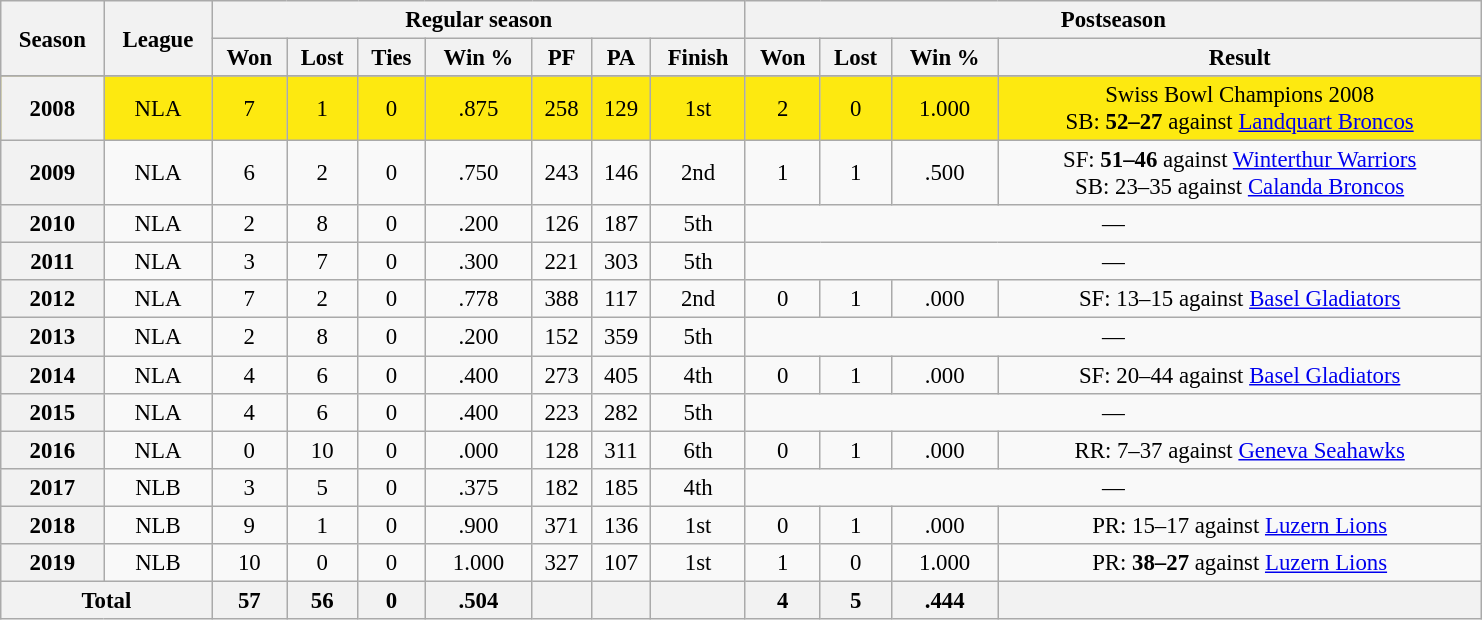<table class="wikitable" style="font-size: 95%; text-align:center; width:65em">
<tr>
<th rowspan="2">Season</th>
<th rowspan="2">League</th>
<th colspan="7">Regular season</th>
<th colspan="4">Postseason</th>
</tr>
<tr>
<th>Won</th>
<th>Lost</th>
<th>Ties</th>
<th>Win %</th>
<th>PF</th>
<th>PA</th>
<th>Finish</th>
<th>Won</th>
<th>Lost</th>
<th>Win %</th>
<th>Result</th>
</tr>
<tr>
</tr>
<tr style="background:#FDE910">
<th>2008</th>
<td>NLA</td>
<td>7</td>
<td>1</td>
<td>0</td>
<td>.875</td>
<td>258</td>
<td>129</td>
<td>1st </td>
<td>2</td>
<td>0</td>
<td>1.000</td>
<td>Swiss Bowl Champions 2008 <br>SB: <strong>52–27</strong> against <a href='#'>Landquart Broncos</a></td>
</tr>
<tr>
<th>2009</th>
<td>NLA</td>
<td>6</td>
<td>2</td>
<td>0</td>
<td>.750</td>
<td>243</td>
<td>146</td>
<td>2nd </td>
<td>1</td>
<td>1</td>
<td>.500</td>
<td>SF: <strong>51–46</strong> against <a href='#'>Winterthur Warriors</a> <br>SB: 23–35 against <a href='#'>Calanda Broncos</a></td>
</tr>
<tr>
<th>2010</th>
<td>NLA</td>
<td>2</td>
<td>8</td>
<td>0</td>
<td>.200</td>
<td>126</td>
<td>187</td>
<td>5th </td>
<td colspan="4">—</td>
</tr>
<tr>
<th>2011</th>
<td>NLA</td>
<td>3</td>
<td>7</td>
<td>0</td>
<td>.300</td>
<td>221</td>
<td>303</td>
<td>5th </td>
<td colspan="4">—</td>
</tr>
<tr>
<th>2012</th>
<td>NLA</td>
<td>7</td>
<td>2</td>
<td>0</td>
<td>.778</td>
<td>388</td>
<td>117</td>
<td>2nd </td>
<td>0</td>
<td>1</td>
<td>.000</td>
<td>SF: 13–15 against <a href='#'>Basel Gladiators</a></td>
</tr>
<tr>
<th>2013</th>
<td>NLA</td>
<td>2</td>
<td>8</td>
<td>0</td>
<td>.200</td>
<td>152</td>
<td>359</td>
<td>5th </td>
<td colspan="4">—</td>
</tr>
<tr>
<th>2014</th>
<td>NLA</td>
<td>4</td>
<td>6</td>
<td>0</td>
<td>.400</td>
<td>273</td>
<td>405</td>
<td>4th </td>
<td>0</td>
<td>1</td>
<td>.000</td>
<td>SF: 20–44 against <a href='#'>Basel Gladiators</a></td>
</tr>
<tr>
<th>2015</th>
<td>NLA</td>
<td>4</td>
<td>6</td>
<td>0</td>
<td>.400</td>
<td>223</td>
<td>282</td>
<td>5th </td>
<td colspan="4">—</td>
</tr>
<tr>
<th>2016</th>
<td>NLA</td>
<td>0</td>
<td>10</td>
<td>0</td>
<td>.000</td>
<td>128</td>
<td>311</td>
<td>6th </td>
<td>0</td>
<td>1</td>
<td>.000</td>
<td>RR: 7–37 against <a href='#'>Geneva Seahawks</a></td>
</tr>
<tr>
<th>2017</th>
<td>NLB</td>
<td>3</td>
<td>5</td>
<td>0</td>
<td>.375</td>
<td>182</td>
<td>185</td>
<td>4th </td>
<td colspan="4">—</td>
</tr>
<tr>
<th>2018</th>
<td>NLB</td>
<td>9</td>
<td>1</td>
<td>0</td>
<td>.900</td>
<td>371</td>
<td>136</td>
<td>1st </td>
<td>0</td>
<td>1</td>
<td>.000</td>
<td>PR: 15–17 against <a href='#'>Luzern Lions</a></td>
</tr>
<tr>
<th>2019</th>
<td>NLB</td>
<td>10</td>
<td>0</td>
<td>0</td>
<td>1.000</td>
<td>327</td>
<td>107</td>
<td>1st </td>
<td>1</td>
<td>0</td>
<td>1.000</td>
<td>PR: <strong>38–27</strong> against <a href='#'>Luzern Lions</a></td>
</tr>
<tr>
<th colspan="2">Total</th>
<th>57</th>
<th>56</th>
<th>0</th>
<th>.504</th>
<th></th>
<th></th>
<th></th>
<th>4</th>
<th>5</th>
<th>.444</th>
<th></th>
</tr>
</table>
